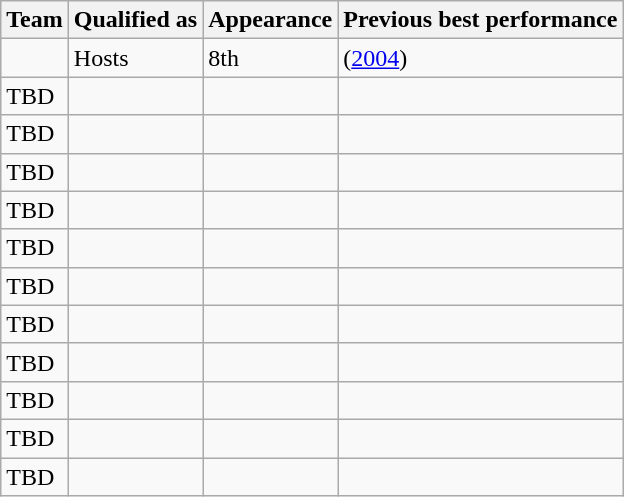<table class="wikitable sortable">
<tr>
<th>Team</th>
<th>Qualified as</th>
<th data-sort-type="number">Appearance</th>
<th>Previous best performance</th>
</tr>
<tr>
<td></td>
<td>Hosts</td>
<td>8th</td>
<td> (<a href='#'>2004</a>)</td>
</tr>
<tr>
<td>TBD</td>
<td></td>
<td></td>
<td></td>
</tr>
<tr>
<td>TBD</td>
<td></td>
<td></td>
<td></td>
</tr>
<tr>
<td>TBD</td>
<td></td>
<td></td>
<td></td>
</tr>
<tr>
<td>TBD</td>
<td></td>
<td></td>
<td></td>
</tr>
<tr>
<td>TBD</td>
<td></td>
<td></td>
<td></td>
</tr>
<tr>
<td>TBD</td>
<td></td>
<td></td>
<td></td>
</tr>
<tr>
<td>TBD</td>
<td></td>
<td></td>
<td></td>
</tr>
<tr>
<td>TBD</td>
<td></td>
<td></td>
<td></td>
</tr>
<tr>
<td>TBD</td>
<td></td>
<td></td>
<td></td>
</tr>
<tr>
<td>TBD</td>
<td></td>
<td></td>
<td></td>
</tr>
<tr>
<td>TBD</td>
<td></td>
<td></td>
<td></td>
</tr>
</table>
